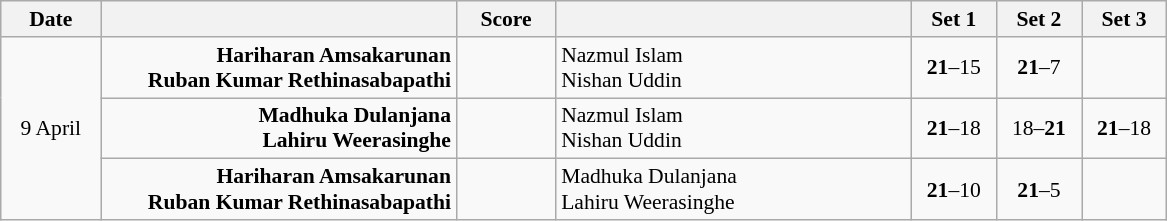<table class="wikitable" style="text-align: center; font-size:90%">
<tr>
<th width="60">Date</th>
<th align="right" width="230"></th>
<th width="60">Score</th>
<th align="left" width="230"></th>
<th width="50">Set 1</th>
<th width="50">Set 2</th>
<th width="50">Set 3</th>
</tr>
<tr>
<td rowspan="3">9 April</td>
<td align="right"><strong>Hariharan Amsakarunan <br>Ruban Kumar Rethinasabapathi </strong></td>
<td></td>
<td align="left"> Nazmul Islam<br> Nishan Uddin</td>
<td><strong>21</strong>–15</td>
<td><strong>21</strong>–7</td>
<td></td>
</tr>
<tr>
<td align="right"><strong>Madhuka Dulanjana <br>Lahiru Weerasinghe </strong></td>
<td></td>
<td align="left"> Nazmul Islam<br> Nishan Uddin</td>
<td><strong>21</strong>–18</td>
<td>18–<strong>21</strong></td>
<td><strong>21</strong>–18</td>
</tr>
<tr>
<td align="right"><strong>Hariharan Amsakarunan <br>Ruban Kumar Rethinasabapathi </strong></td>
<td></td>
<td align="left"> Madhuka Dulanjana<br> Lahiru Weerasinghe</td>
<td><strong>21</strong>–10</td>
<td><strong>21</strong>–5</td>
<td></td>
</tr>
</table>
